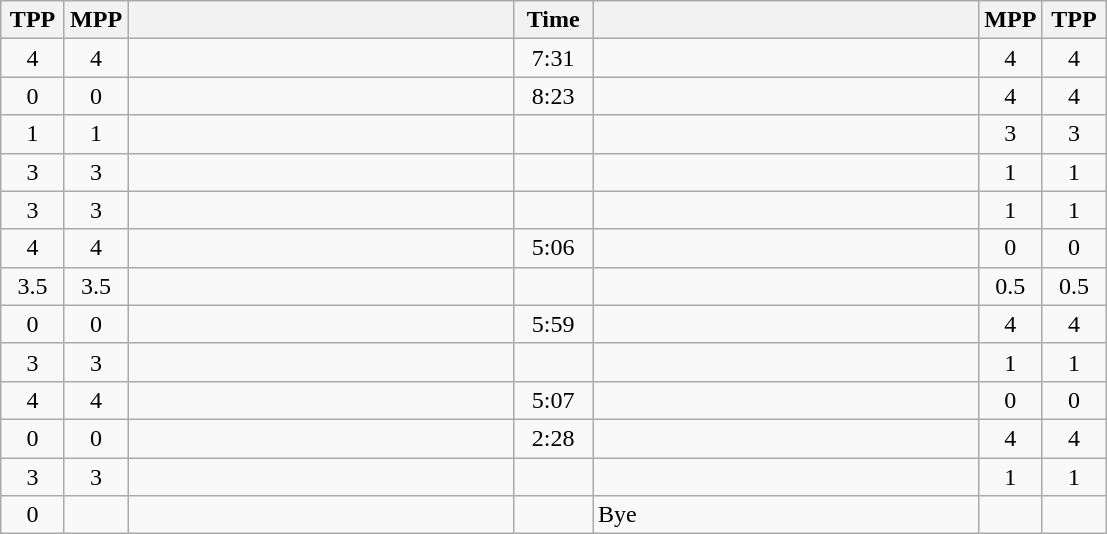<table class="wikitable" style="text-align: center;" |>
<tr>
<th width="35">TPP</th>
<th width="35">MPP</th>
<th width="250"></th>
<th width="45">Time</th>
<th width="250"></th>
<th width="35">MPP</th>
<th width="35">TPP</th>
</tr>
<tr>
<td>4</td>
<td>4</td>
<td style="text-align:left;"></td>
<td>7:31</td>
<td style="text-align:left;"></td>
<td>4</td>
<td>4</td>
</tr>
<tr>
<td>0</td>
<td>0</td>
<td style="text-align:left;"><strong></strong></td>
<td>8:23</td>
<td style="text-align:left;"></td>
<td>4</td>
<td>4</td>
</tr>
<tr>
<td>1</td>
<td>1</td>
<td style="text-align:left;"><strong></strong></td>
<td></td>
<td style="text-align:left;"></td>
<td>3</td>
<td>3</td>
</tr>
<tr>
<td>3</td>
<td>3</td>
<td style="text-align:left;"></td>
<td></td>
<td style="text-align:left;"><strong></strong></td>
<td>1</td>
<td>1</td>
</tr>
<tr>
<td>3</td>
<td>3</td>
<td style="text-align:left;"></td>
<td></td>
<td style="text-align:left;"><strong></strong></td>
<td>1</td>
<td>1</td>
</tr>
<tr>
<td>4</td>
<td>4</td>
<td style="text-align:left;"></td>
<td>5:06</td>
<td style="text-align:left;"><strong></strong></td>
<td>0</td>
<td>0</td>
</tr>
<tr>
<td>3.5</td>
<td>3.5</td>
<td style="text-align:left;"></td>
<td></td>
<td style="text-align:left;"><strong></strong></td>
<td>0.5</td>
<td>0.5</td>
</tr>
<tr>
<td>0</td>
<td>0</td>
<td style="text-align:left;"><strong></strong></td>
<td>5:59</td>
<td style="text-align:left;"></td>
<td>4</td>
<td>4</td>
</tr>
<tr>
<td>3</td>
<td>3</td>
<td style="text-align:left;"></td>
<td></td>
<td style="text-align:left;"><strong></strong></td>
<td>1</td>
<td>1</td>
</tr>
<tr>
<td>4</td>
<td>4</td>
<td style="text-align:left;"></td>
<td>5:07</td>
<td style="text-align:left;"><strong></strong></td>
<td>0</td>
<td>0</td>
</tr>
<tr>
<td>0</td>
<td>0</td>
<td style="text-align:left;"><strong></strong></td>
<td>2:28</td>
<td style="text-align:left;"></td>
<td>4</td>
<td>4</td>
</tr>
<tr>
<td>3</td>
<td>3</td>
<td style="text-align:left;"></td>
<td></td>
<td style="text-align:left;"><strong></strong></td>
<td>1</td>
<td>1</td>
</tr>
<tr>
<td>0</td>
<td></td>
<td style="text-align:left;"><strong></strong></td>
<td></td>
<td style="text-align:left;">Bye</td>
<td></td>
<td></td>
</tr>
</table>
